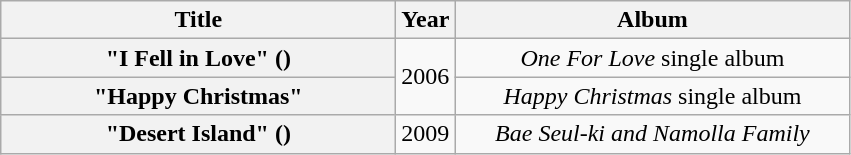<table class="wikitable plainrowheaders" style="text-align:center;">
<tr>
<th style="width:16em;">Title</th>
<th>Year</th>
<th style="width:16em;">Album</th>
</tr>
<tr>
<th scope="row">"I Fell in Love" ()</th>
<td rowspan="2">2006</td>
<td><em>One For Love</em> single album</td>
</tr>
<tr>
<th scope="row">"Happy Christmas"</th>
<td><em>Happy Christmas</em> single album</td>
</tr>
<tr>
<th scope="row">"Desert Island" ()<br></th>
<td>2009</td>
<td><em>Bae Seul-ki and Namolla Family</em></td>
</tr>
</table>
